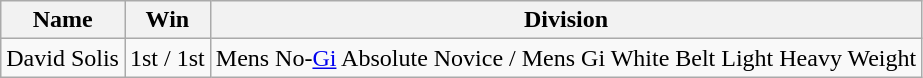<table class="wikitable">
<tr>
<th>Name</th>
<th>Win</th>
<th>Division</th>
</tr>
<tr>
<td>David Solis</td>
<td>1st / 1st</td>
<td>Mens No-<a href='#'>Gi</a> Absolute Novice / Mens Gi White Belt Light Heavy Weight</td>
</tr>
</table>
